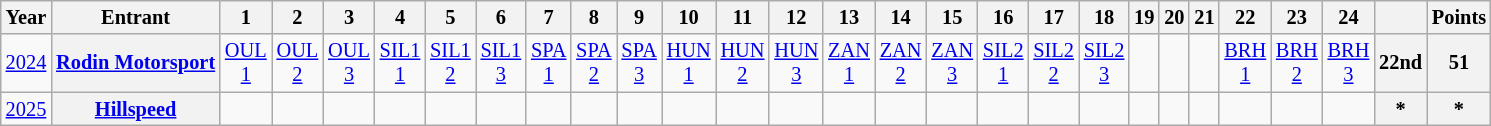<table class="wikitable" style="text-align:center; font-size:85%">
<tr>
<th>Year</th>
<th>Entrant</th>
<th>1</th>
<th>2</th>
<th>3</th>
<th>4</th>
<th>5</th>
<th>6</th>
<th>7</th>
<th>8</th>
<th>9</th>
<th>10</th>
<th>11</th>
<th>12</th>
<th>13</th>
<th>14</th>
<th>15</th>
<th>16</th>
<th>17</th>
<th>18</th>
<th>19</th>
<th>20</th>
<th>21</th>
<th>22</th>
<th>23</th>
<th>24</th>
<th></th>
<th>Points</th>
</tr>
<tr>
<td><a href='#'>2024</a></td>
<th nowrap><a href='#'>Rodin Motorsport</a></th>
<td><a href='#'>OUL<br>1</a></td>
<td><a href='#'>OUL<br>2</a></td>
<td><a href='#'>OUL<br>3</a></td>
<td><a href='#'>SIL1<br>1</a></td>
<td><a href='#'>SIL1<br>2</a></td>
<td><a href='#'>SIL1<br>3</a></td>
<td><a href='#'>SPA<br>1</a></td>
<td><a href='#'>SPA<br>2</a></td>
<td><a href='#'>SPA<br>3</a></td>
<td><a href='#'>HUN<br>1</a></td>
<td><a href='#'>HUN<br>2</a></td>
<td><a href='#'>HUN<br>3</a></td>
<td><a href='#'>ZAN<br>1</a></td>
<td><a href='#'>ZAN<br>2</a></td>
<td><a href='#'>ZAN<br>3</a></td>
<td><a href='#'>SIL2<br>1</a></td>
<td><a href='#'>SIL2<br>2</a></td>
<td><a href='#'>SIL2<br>3</a></td>
<td></td>
<td></td>
<td></td>
<td><a href='#'>BRH<br>1</a></td>
<td><a href='#'>BRH<br>2</a></td>
<td><a href='#'>BRH<br>3</a></td>
<th>22nd</th>
<th>51</th>
</tr>
<tr>
<td><a href='#'>2025</a></td>
<th nowrap><a href='#'>Hillspeed</a></th>
<td></td>
<td></td>
<td></td>
<td></td>
<td></td>
<td></td>
<td></td>
<td></td>
<td></td>
<td></td>
<td></td>
<td></td>
<td></td>
<td></td>
<td></td>
<td></td>
<td></td>
<td></td>
<td></td>
<td></td>
<td></td>
<td></td>
<td></td>
<td></td>
<th>*</th>
<th>*</th>
</tr>
</table>
